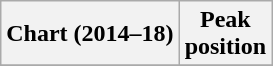<table class="wikitable sortable plainrowheaders" style="text-align:center">
<tr>
<th scope="col">Chart (2014–18)</th>
<th scope="col">Peak<br> position</th>
</tr>
<tr>
</tr>
</table>
